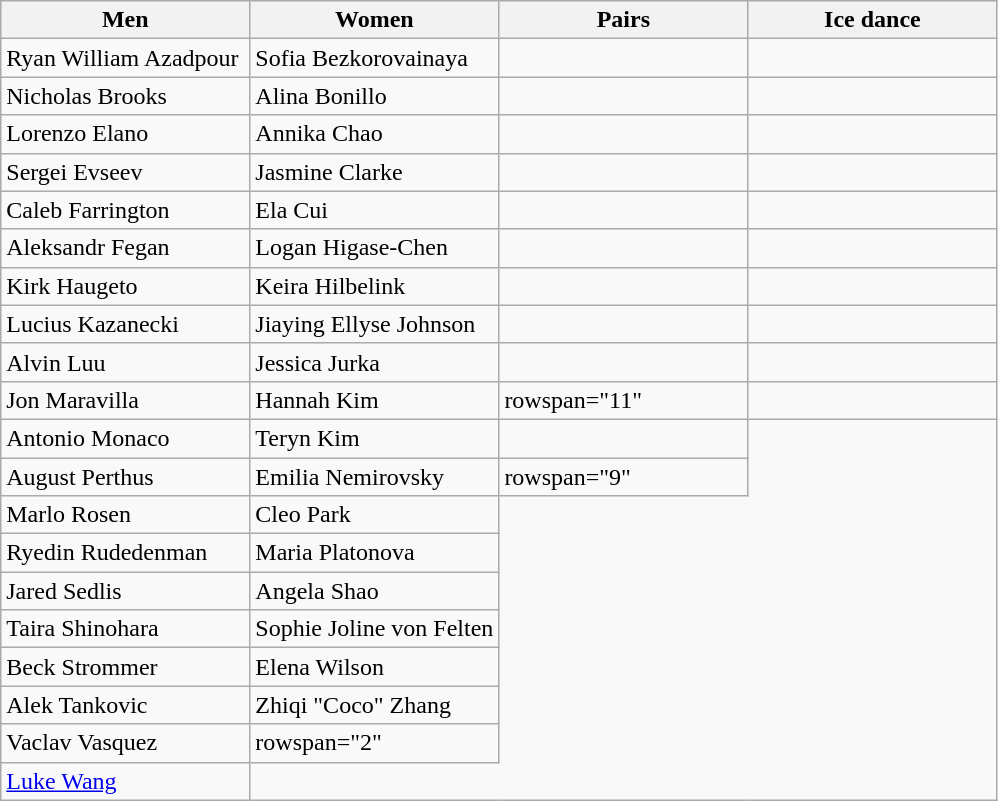<table class="wikitable unsortable" style="text-align:left;">
<tr>
<th scope="col" style="width:25%">Men</th>
<th scope="col" style="width:25%">Women</th>
<th scope="col" style="width:25%">Pairs</th>
<th scope="col" style="width:25%">Ice dance</th>
</tr>
<tr>
<td>Ryan William Azadpour</td>
<td>Sofia Bezkorovainaya</td>
<td></td>
<td></td>
</tr>
<tr>
<td>Nicholas Brooks</td>
<td>Alina Bonillo</td>
<td></td>
<td></td>
</tr>
<tr>
<td>Lorenzo Elano</td>
<td>Annika Chao</td>
<td></td>
<td></td>
</tr>
<tr>
<td>Sergei Evseev</td>
<td>Jasmine Clarke</td>
<td></td>
<td></td>
</tr>
<tr>
<td>Caleb Farrington</td>
<td>Ela Cui</td>
<td></td>
<td></td>
</tr>
<tr>
<td>Aleksandr Fegan</td>
<td>Logan Higase-Chen</td>
<td></td>
<td></td>
</tr>
<tr>
<td>Kirk Haugeto</td>
<td>Keira Hilbelink</td>
<td></td>
<td></td>
</tr>
<tr>
<td>Lucius Kazanecki</td>
<td>Jiaying Ellyse Johnson</td>
<td></td>
<td></td>
</tr>
<tr>
<td>Alvin Luu</td>
<td>Jessica Jurka</td>
<td></td>
<td></td>
</tr>
<tr>
<td>Jon Maravilla</td>
<td>Hannah Kim</td>
<td>rowspan="11" </td>
<td></td>
</tr>
<tr>
<td>Antonio Monaco</td>
<td>Teryn Kim</td>
<td></td>
</tr>
<tr>
<td>August Perthus</td>
<td>Emilia Nemirovsky</td>
<td>rowspan="9" </td>
</tr>
<tr>
<td>Marlo Rosen</td>
<td>Cleo Park</td>
</tr>
<tr>
<td>Ryedin Rudedenman</td>
<td>Maria Platonova</td>
</tr>
<tr>
<td>Jared Sedlis</td>
<td>Angela Shao</td>
</tr>
<tr>
<td>Taira Shinohara</td>
<td>Sophie Joline von Felten</td>
</tr>
<tr>
<td>Beck Strommer</td>
<td>Elena Wilson</td>
</tr>
<tr>
<td>Alek Tankovic</td>
<td>Zhiqi "Coco" Zhang</td>
</tr>
<tr>
<td>Vaclav Vasquez</td>
<td>rowspan="2" </td>
</tr>
<tr>
<td><a href='#'>Luke Wang</a></td>
</tr>
</table>
